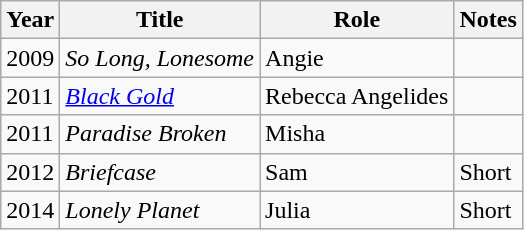<table class="wikitable sortable">
<tr>
<th>Year</th>
<th>Title</th>
<th>Role</th>
<th class="unsortable">Notes</th>
</tr>
<tr>
<td>2009</td>
<td><em>So Long, Lonesome</em></td>
<td>Angie</td>
<td></td>
</tr>
<tr>
<td>2011</td>
<td><em><a href='#'>Black Gold</a></em></td>
<td>Rebecca Angelides</td>
<td></td>
</tr>
<tr>
<td>2011</td>
<td><em>Paradise Broken</em></td>
<td>Misha</td>
<td></td>
</tr>
<tr>
<td>2012</td>
<td><em>Briefcase</em></td>
<td>Sam</td>
<td>Short</td>
</tr>
<tr>
<td>2014</td>
<td><em>Lonely Planet</em></td>
<td>Julia</td>
<td>Short</td>
</tr>
</table>
